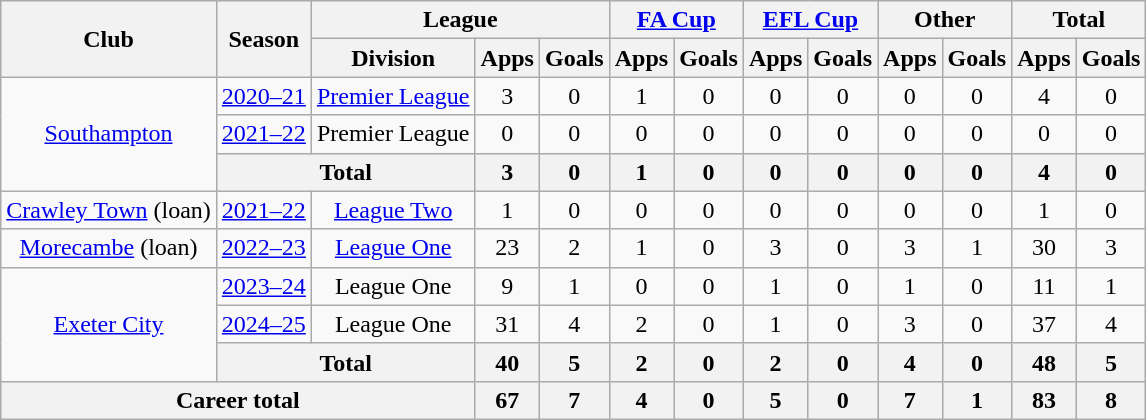<table class="wikitable" style="text-align:center;">
<tr>
<th rowspan="2">Club</th>
<th rowspan="2">Season</th>
<th colspan="3">League</th>
<th colspan="2"><a href='#'>FA Cup</a></th>
<th colspan="2"><a href='#'>EFL Cup</a></th>
<th colspan="2">Other</th>
<th colspan="2">Total</th>
</tr>
<tr>
<th>Division</th>
<th>Apps</th>
<th>Goals</th>
<th>Apps</th>
<th>Goals</th>
<th>Apps</th>
<th>Goals</th>
<th>Apps</th>
<th>Goals</th>
<th>Apps</th>
<th>Goals</th>
</tr>
<tr>
<td rowspan="3"><a href='#'>Southampton</a></td>
<td><a href='#'>2020–21</a></td>
<td><a href='#'>Premier League</a></td>
<td>3</td>
<td>0</td>
<td>1</td>
<td>0</td>
<td>0</td>
<td>0</td>
<td>0</td>
<td>0</td>
<td>4</td>
<td>0</td>
</tr>
<tr>
<td><a href='#'>2021–22</a></td>
<td>Premier League</td>
<td>0</td>
<td>0</td>
<td>0</td>
<td>0</td>
<td>0</td>
<td>0</td>
<td>0</td>
<td>0</td>
<td>0</td>
<td>0</td>
</tr>
<tr>
<th colspan="2">Total</th>
<th>3</th>
<th>0</th>
<th>1</th>
<th>0</th>
<th>0</th>
<th>0</th>
<th>0</th>
<th>0</th>
<th>4</th>
<th>0</th>
</tr>
<tr>
<td><a href='#'>Crawley Town</a> (loan)</td>
<td><a href='#'>2021–22</a></td>
<td><a href='#'>League Two</a></td>
<td>1</td>
<td>0</td>
<td>0</td>
<td>0</td>
<td>0</td>
<td>0</td>
<td>0</td>
<td>0</td>
<td>1</td>
<td>0</td>
</tr>
<tr>
<td><a href='#'>Morecambe</a> (loan)</td>
<td><a href='#'>2022–23</a></td>
<td><a href='#'>League One</a></td>
<td>23</td>
<td>2</td>
<td>1</td>
<td>0</td>
<td>3</td>
<td>0</td>
<td>3</td>
<td>1</td>
<td>30</td>
<td>3</td>
</tr>
<tr>
<td rowspan="3"><a href='#'>Exeter City</a></td>
<td><a href='#'>2023–24</a></td>
<td>League One</td>
<td>9</td>
<td>1</td>
<td>0</td>
<td>0</td>
<td>1</td>
<td>0</td>
<td>1</td>
<td>0</td>
<td>11</td>
<td>1</td>
</tr>
<tr>
<td><a href='#'>2024–25</a></td>
<td>League One</td>
<td>31</td>
<td>4</td>
<td>2</td>
<td>0</td>
<td>1</td>
<td>0</td>
<td>3</td>
<td>0</td>
<td>37</td>
<td>4</td>
</tr>
<tr>
<th colspan="2">Total</th>
<th>40</th>
<th>5</th>
<th>2</th>
<th>0</th>
<th>2</th>
<th>0</th>
<th>4</th>
<th>0</th>
<th>48</th>
<th>5</th>
</tr>
<tr>
<th colspan="3">Career total</th>
<th>67</th>
<th>7</th>
<th>4</th>
<th>0</th>
<th>5</th>
<th>0</th>
<th>7</th>
<th>1</th>
<th>83</th>
<th>8</th>
</tr>
</table>
